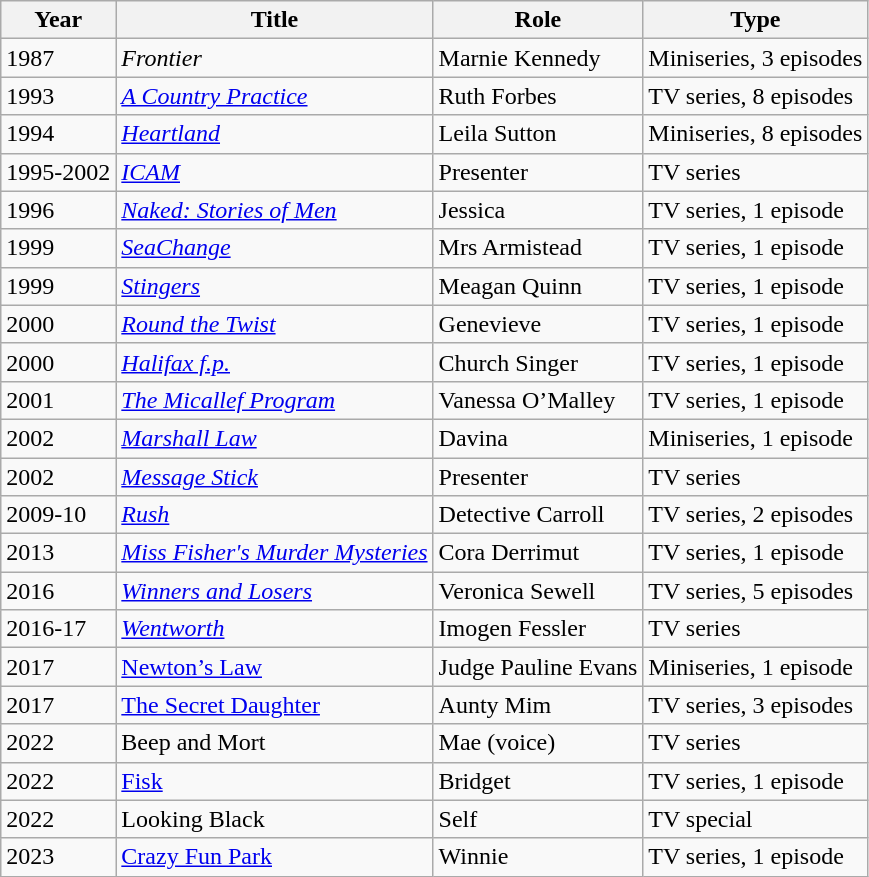<table class="wikitable">
<tr>
<th>Year</th>
<th>Title</th>
<th>Role</th>
<th>Type</th>
</tr>
<tr>
<td>1987</td>
<td><em>Frontier</em></td>
<td>Marnie Kennedy</td>
<td>Miniseries, 3 episodes</td>
</tr>
<tr>
<td>1993</td>
<td><em><a href='#'>A Country Practice</a></em></td>
<td>Ruth Forbes</td>
<td>TV series, 8 episodes</td>
</tr>
<tr>
<td>1994</td>
<td><em><a href='#'>Heartland</a></em></td>
<td>Leila Sutton</td>
<td>Miniseries, 8 episodes</td>
</tr>
<tr>
<td>1995-2002</td>
<td><em><a href='#'>ICAM</a></em></td>
<td>Presenter</td>
<td>TV series</td>
</tr>
<tr>
<td>1996</td>
<td><em><a href='#'>Naked: Stories of Men</a></em></td>
<td>Jessica</td>
<td>TV series, 1 episode</td>
</tr>
<tr>
<td>1999</td>
<td><em><a href='#'>SeaChange</a></em></td>
<td>Mrs Armistead</td>
<td>TV series, 1 episode</td>
</tr>
<tr>
<td>1999</td>
<td><em><a href='#'>Stingers</a></em></td>
<td>Meagan Quinn</td>
<td>TV series, 1 episode</td>
</tr>
<tr>
<td>2000</td>
<td><em><a href='#'>Round the Twist</a></em></td>
<td>Genevieve</td>
<td>TV series, 1 episode</td>
</tr>
<tr>
<td>2000</td>
<td><em><a href='#'>Halifax f.p.</a></em></td>
<td>Church Singer</td>
<td>TV series, 1  episode</td>
</tr>
<tr>
<td>2001</td>
<td><em><a href='#'>The Micallef Program</a></em></td>
<td>Vanessa O’Malley</td>
<td>TV series, 1 episode</td>
</tr>
<tr>
<td>2002</td>
<td><em><a href='#'>Marshall Law</a></em></td>
<td>Davina</td>
<td>Miniseries, 1 episode</td>
</tr>
<tr>
<td>2002</td>
<td><em><a href='#'>Message Stick</a></em></td>
<td>Presenter</td>
<td>TV series</td>
</tr>
<tr>
<td>2009-10</td>
<td><em><a href='#'>Rush</a></em></td>
<td>Detective Carroll</td>
<td>TV series, 2 episodes</td>
</tr>
<tr>
<td>2013</td>
<td><em><a href='#'>Miss Fisher's Murder Mysteries</a></em></td>
<td>Cora Derrimut</td>
<td>TV series, 1 episode</td>
</tr>
<tr>
<td>2016</td>
<td><em><a href='#'>Winners and Losers</a></em></td>
<td>Veronica Sewell</td>
<td>TV series, 5  episodes</td>
</tr>
<tr>
<td>2016-17</td>
<td><em><a href='#'>Wentworth</a></td>
<td>Imogen Fessler</td>
<td>TV series</td>
</tr>
<tr>
<td>2017</td>
<td></em><a href='#'>Newton’s Law</a><em></td>
<td>Judge Pauline Evans</td>
<td>Miniseries, 1 episode</td>
</tr>
<tr>
<td>2017</td>
<td></em><a href='#'>The Secret Daughter</a><em></td>
<td>Aunty Mim</td>
<td>TV series, 3 episodes</td>
</tr>
<tr>
<td>2022</td>
<td></em>Beep and Mort<em></td>
<td>Mae (voice)</td>
<td>TV series</td>
</tr>
<tr>
<td>2022</td>
<td></em><a href='#'>Fisk</a><em></td>
<td>Bridget</td>
<td>TV series, 1 episode</td>
</tr>
<tr>
<td>2022</td>
<td></em>Looking Black<em></td>
<td>Self</td>
<td>TV special</td>
</tr>
<tr>
<td>2023</td>
<td></em><a href='#'>Crazy Fun Park</a><em></td>
<td>Winnie</td>
<td>TV series, 1 episode</td>
</tr>
</table>
